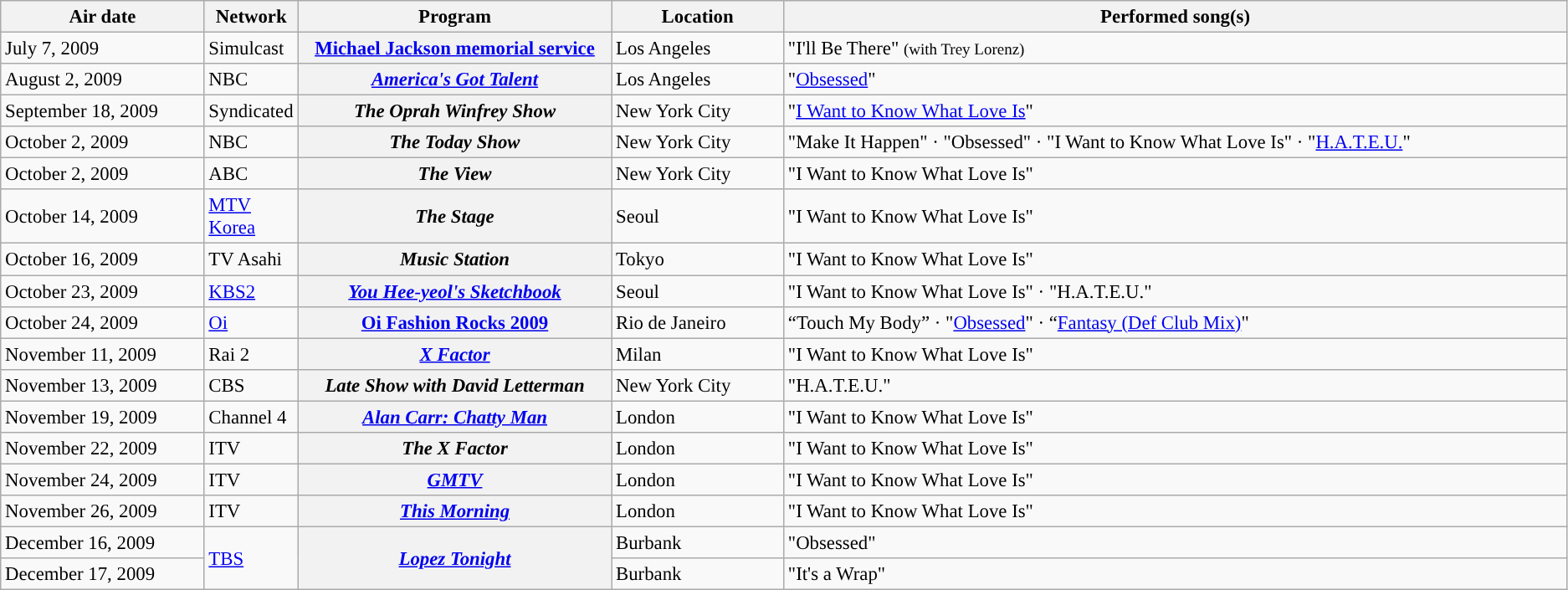<table class="wikitable sortable plainrowheaders" style="font-size:95%;">
<tr>
<th style="width:13%;">Air date</th>
<th style="width:6%;">Network</th>
<th style="width:20%;">Program</th>
<th style="width:11%;">Location</th>
<th style="width:51%;">Performed song(s)</th>
</tr>
<tr>
<td>July 7, 2009</td>
<td>Simulcast</td>
<th scope="row"><a href='#'>Michael Jackson memorial service</a></th>
<td>Los Angeles</td>
<td>"I'll Be There" <small>(with Trey Lorenz)</small></td>
</tr>
<tr>
<td>August 2, 2009</td>
<td>NBC</td>
<th scope="row"><em><a href='#'>America's Got Talent</a></em></th>
<td>Los Angeles</td>
<td>"<a href='#'>Obsessed</a>"</td>
</tr>
<tr>
<td>September 18, 2009</td>
<td>Syndicated</td>
<th scope="row"><em>The Oprah Winfrey Show</em></th>
<td>New York City</td>
<td>"<a href='#'>I Want to Know What Love Is</a>"</td>
</tr>
<tr>
<td>October 2, 2009</td>
<td>NBC</td>
<th scope="row"><em>The Today Show</em></th>
<td>New York City</td>
<td>"Make It Happen" · "Obsessed" · "I Want to Know What Love Is" · "<a href='#'>H.A.T.E.U.</a>"</td>
</tr>
<tr>
<td>October 2, 2009</td>
<td>ABC</td>
<th scope="row"><em>The View</em></th>
<td>New York City</td>
<td>"I Want to Know What Love Is"</td>
</tr>
<tr>
<td>October 14, 2009</td>
<td><a href='#'>MTV Korea</a></td>
<th scope="row"><em>The Stage</em></th>
<td>Seoul</td>
<td>"I Want to Know What Love Is"</td>
</tr>
<tr>
<td>October 16, 2009</td>
<td>TV Asahi</td>
<th scope="row"><em>Music Station</em></th>
<td>Tokyo</td>
<td>"I Want to Know What Love Is"</td>
</tr>
<tr>
<td>October 23, 2009</td>
<td><a href='#'>KBS2</a></td>
<th scope="row"><em><a href='#'>You Hee-yeol's Sketchbook</a></em></th>
<td>Seoul</td>
<td>"I Want to Know What Love Is" · "H.A.T.E.U."</td>
</tr>
<tr>
<td>October 24, 2009</td>
<td><a href='#'>Oi</a></td>
<th scope="row"><a href='#'>Oi Fashion Rocks 2009</a></th>
<td>Rio de Janeiro</td>
<td>“Touch My Body” · "<a href='#'>Obsessed</a>" · “<a href='#'>Fantasy (Def Club Mix)</a>"</td>
</tr>
<tr>
<td>November 11, 2009</td>
<td>Rai 2</td>
<th scope="row"><em><a href='#'>X Factor</a></em></th>
<td>Milan</td>
<td>"I Want to Know What Love Is"</td>
</tr>
<tr>
<td>November 13, 2009</td>
<td>CBS</td>
<th scope="row"><em>Late Show with David Letterman</em></th>
<td>New York City</td>
<td>"H.A.T.E.U."</td>
</tr>
<tr>
<td>November 19, 2009</td>
<td>Channel 4</td>
<th scope="row"><em><a href='#'>Alan Carr: Chatty Man</a></em></th>
<td>London</td>
<td>"I Want to Know What Love Is"</td>
</tr>
<tr>
<td>November 22, 2009</td>
<td>ITV</td>
<th scope="row"><em>The X Factor</em></th>
<td>London</td>
<td>"I Want to Know What Love Is"</td>
</tr>
<tr>
<td>November 24, 2009</td>
<td>ITV</td>
<th scope="row"><em><a href='#'>GMTV</a></em></th>
<td>London</td>
<td>"I Want to Know What Love Is"</td>
</tr>
<tr>
<td>November 26, 2009</td>
<td>ITV</td>
<th scope="row"><em><a href='#'>This Morning</a></em></th>
<td>London</td>
<td>"I Want to Know What Love Is"</td>
</tr>
<tr>
<td>December 16, 2009</td>
<td rowspan="2"><a href='#'>TBS</a></td>
<th scope="row" rowspan="2"><em><a href='#'>Lopez Tonight</a></em></th>
<td>Burbank</td>
<td>"Obsessed"</td>
</tr>
<tr>
<td>December 17, 2009</td>
<td>Burbank</td>
<td>"It's a Wrap"</td>
</tr>
</table>
